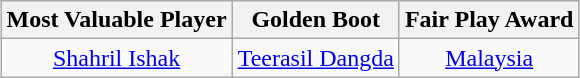<table class="wikitable" style="text-align:center; margin:auto;">
<tr>
<th>Most Valuable Player</th>
<th>Golden Boot</th>
<th>Fair Play Award</th>
</tr>
<tr>
<td> <a href='#'>Shahril Ishak</a></td>
<td> <a href='#'>Teerasil Dangda</a></td>
<td> <a href='#'>Malaysia</a></td>
</tr>
</table>
